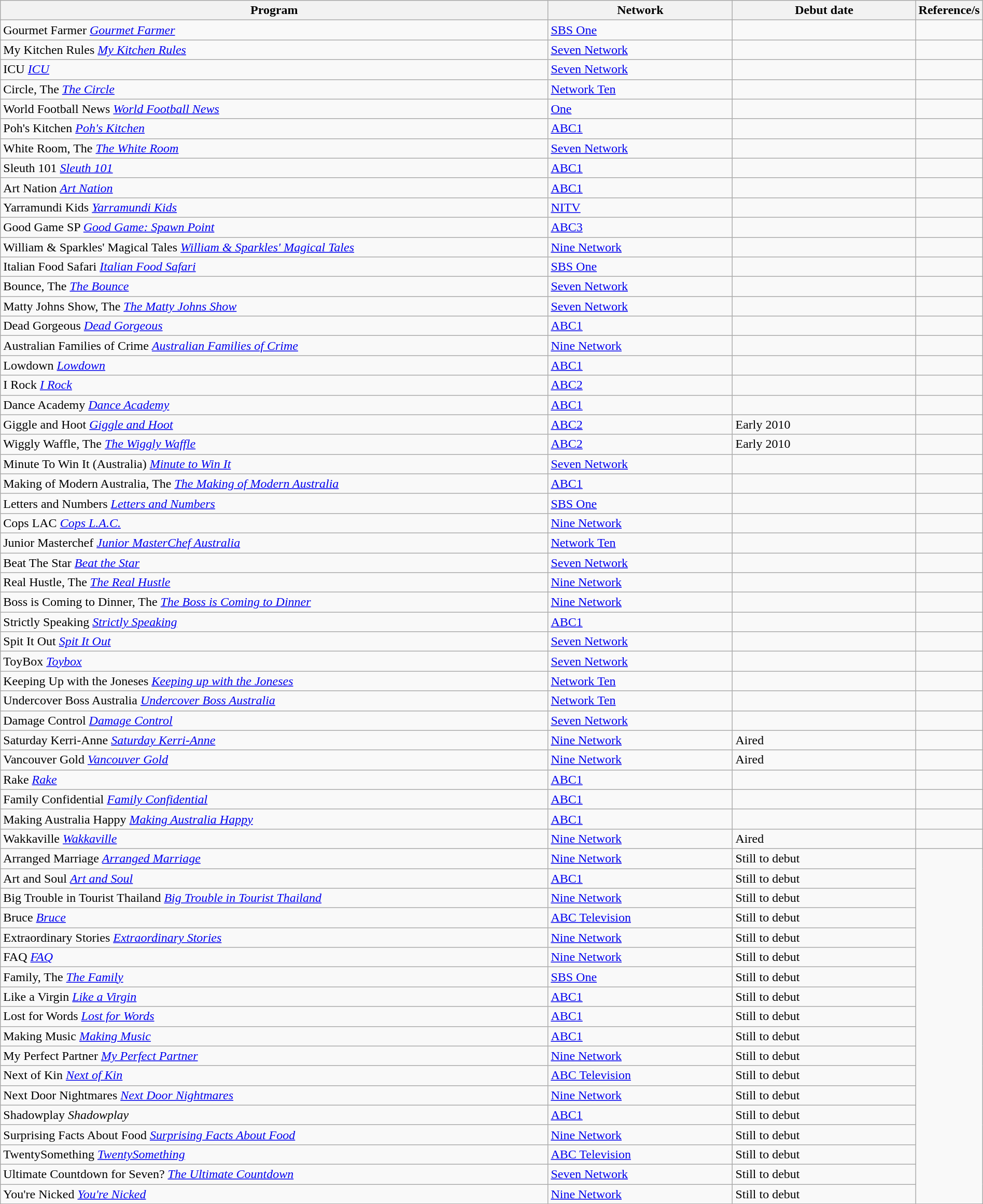<table class="wikitable sortable" width="100%">
<tr bgcolor="#efefef">
<th width=60%>Program</th>
<th width=20%>Network</th>
<th width=20%>Debut date</th>
<th class="unsortable">Reference/s</th>
</tr>
<tr>
<td><span>Gourmet Farmer</span> <em><a href='#'>Gourmet Farmer</a></em></td>
<td><a href='#'>SBS One</a></td>
<td></td>
<td></td>
</tr>
<tr>
<td><span>My Kitchen Rules</span> <em><a href='#'>My Kitchen Rules</a></em></td>
<td><a href='#'>Seven Network</a></td>
<td></td>
<td></td>
</tr>
<tr>
<td><span>ICU</span> <em><a href='#'>ICU</a></em></td>
<td><a href='#'>Seven Network</a></td>
<td></td>
<td></td>
</tr>
<tr>
<td><span>Circle, The</span> <em><a href='#'>The Circle</a></em></td>
<td><a href='#'>Network Ten</a></td>
<td></td>
<td></td>
</tr>
<tr>
<td><span>World Football News</span> <em><a href='#'>World Football News</a></em></td>
<td><a href='#'>One</a></td>
<td></td>
<td></td>
</tr>
<tr>
<td><span>Poh's Kitchen</span> <em><a href='#'>Poh's Kitchen</a></em></td>
<td><a href='#'>ABC1</a></td>
<td></td>
<td></td>
</tr>
<tr>
<td><span>White Room, The</span> <em><a href='#'>The White Room</a></em> </td>
<td><a href='#'>Seven Network</a></td>
<td></td>
<td></td>
</tr>
<tr>
<td><span>Sleuth 101</span> <em><a href='#'>Sleuth 101</a></em></td>
<td><a href='#'>ABC1</a></td>
<td></td>
<td></td>
</tr>
<tr>
<td><span>Art Nation</span> <em><a href='#'>Art Nation</a></em></td>
<td><a href='#'>ABC1</a></td>
<td></td>
<td></td>
</tr>
<tr>
<td><span>Yarramundi Kids</span> <em><a href='#'>Yarramundi Kids</a></em></td>
<td><a href='#'>NITV</a></td>
<td></td>
<td></td>
</tr>
<tr>
<td><span>Good Game SP</span> <em><a href='#'>Good Game: Spawn Point</a></em></td>
<td><a href='#'>ABC3</a></td>
<td></td>
<td></td>
</tr>
<tr>
<td><span>William & Sparkles' Magical Tales</span> <em><a href='#'>William & Sparkles' Magical Tales</a></em></td>
<td><a href='#'>Nine Network</a></td>
<td></td>
<td></td>
</tr>
<tr>
<td><span>Italian Food Safari</span> <em><a href='#'>Italian Food Safari</a></em></td>
<td><a href='#'>SBS One</a></td>
<td></td>
<td></td>
</tr>
<tr>
<td><span>Bounce, The</span> <em><a href='#'>The Bounce</a></em></td>
<td><a href='#'>Seven Network</a></td>
<td> </td>
<td></td>
</tr>
<tr>
<td><span>Matty Johns Show, The</span> <em><a href='#'>The Matty Johns Show</a></em></td>
<td><a href='#'>Seven Network</a></td>
<td>  </td>
<td></td>
</tr>
<tr>
<td><span>Dead Gorgeous</span> <em><a href='#'>Dead Gorgeous</a></em></td>
<td><a href='#'>ABC1</a></td>
<td></td>
<td></td>
</tr>
<tr>
<td><span>Australian Families of Crime</span> <em><a href='#'>Australian Families of Crime</a></em></td>
<td><a href='#'>Nine Network</a></td>
<td></td>
<td></td>
</tr>
<tr>
<td><span>Lowdown</span> <em><a href='#'>Lowdown</a></em></td>
<td><a href='#'>ABC1</a></td>
<td></td>
<td></td>
</tr>
<tr>
<td><span>I Rock</span> <em><a href='#'>I Rock</a></em></td>
<td><a href='#'>ABC2</a></td>
<td></td>
<td></td>
</tr>
<tr>
<td><span>Dance Academy</span> <em><a href='#'>Dance Academy</a></em></td>
<td><a href='#'>ABC1</a></td>
<td></td>
<td></td>
</tr>
<tr>
<td><span>Giggle and Hoot</span> <em><a href='#'>Giggle and Hoot</a></em></td>
<td><a href='#'>ABC2</a></td>
<td>Early 2010</td>
<td></td>
</tr>
<tr>
<td><span>Wiggly Waffle, The</span> <em><a href='#'>The Wiggly Waffle</a></em></td>
<td><a href='#'>ABC2</a></td>
<td>Early 2010</td>
<td></td>
</tr>
<tr>
<td><span>Minute To Win It (Australia)</span> <em><a href='#'>Minute to Win It</a></em></td>
<td><a href='#'>Seven Network</a></td>
<td></td>
<td></td>
</tr>
<tr>
<td><span>Making of Modern Australia, The</span> <em><a href='#'>The Making of Modern Australia</a></em></td>
<td><a href='#'>ABC1</a></td>
<td></td>
<td></td>
</tr>
<tr>
<td><span>Letters and Numbers</span> <em><a href='#'>Letters and Numbers</a></em></td>
<td><a href='#'>SBS One</a></td>
<td></td>
<td></td>
</tr>
<tr>
<td><span>Cops LAC</span> <em><a href='#'>Cops L.A.C.</a></em></td>
<td><a href='#'>Nine Network</a></td>
<td></td>
<td></td>
</tr>
<tr>
<td><span>Junior Masterchef</span> <em><a href='#'>Junior MasterChef Australia</a></em></td>
<td><a href='#'>Network Ten</a></td>
<td></td>
<td></td>
</tr>
<tr>
<td><span>Beat The Star</span> <em><a href='#'>Beat the Star</a></em></td>
<td><a href='#'>Seven Network</a></td>
<td></td>
<td></td>
</tr>
<tr>
<td><span>Real Hustle, The</span> <em><a href='#'>The Real Hustle</a></em></td>
<td><a href='#'>Nine Network</a></td>
<td></td>
<td></td>
</tr>
<tr>
<td><span>Boss is Coming to Dinner, The</span> <em><a href='#'>The Boss is Coming to Dinner</a></em></td>
<td><a href='#'>Nine Network</a></td>
<td></td>
<td></td>
</tr>
<tr>
<td><span>Strictly Speaking</span> <em><a href='#'>Strictly Speaking</a></em></td>
<td><a href='#'>ABC1</a></td>
<td></td>
<td></td>
</tr>
<tr>
<td><span>Spit It Out</span> <em><a href='#'>Spit It Out</a></em></td>
<td><a href='#'>Seven Network</a></td>
<td></td>
<td></td>
</tr>
<tr>
<td><span>ToyBox</span> <em><a href='#'>Toybox</a></em></td>
<td><a href='#'>Seven Network</a></td>
<td></td>
<td></td>
</tr>
<tr>
<td><span>Keeping Up with the Joneses</span> <em><a href='#'>Keeping up with the Joneses</a></em></td>
<td><a href='#'>Network Ten</a></td>
<td></td>
<td></td>
</tr>
<tr>
<td><span>Undercover Boss Australia</span> <em><a href='#'>Undercover Boss Australia</a></em></td>
<td><a href='#'>Network Ten</a></td>
<td></td>
<td></td>
</tr>
<tr>
<td><span>Damage Control</span> <em><a href='#'>Damage Control</a></em></td>
<td><a href='#'>Seven Network</a></td>
<td></td>
<td></td>
</tr>
<tr>
<td><span>Saturday Kerri-Anne</span> <em><a href='#'>Saturday Kerri-Anne</a></em></td>
<td><a href='#'>Nine Network</a></td>
<td>Aired</td>
<td></td>
</tr>
<tr>
<td><span>Vancouver Gold</span> <em><a href='#'>Vancouver Gold</a></em></td>
<td><a href='#'>Nine Network</a></td>
<td>Aired</td>
<td></td>
</tr>
<tr>
<td><span>Rake</span> <em><a href='#'>Rake</a></em></td>
<td><a href='#'>ABC1</a></td>
<td></td>
<td></td>
</tr>
<tr>
<td><span>Family Confidential</span> <em><a href='#'>Family Confidential</a></em></td>
<td><a href='#'>ABC1</a></td>
<td></td>
<td></td>
</tr>
<tr>
<td><span>Making Australia Happy</span> <em><a href='#'>Making Australia Happy</a></em></td>
<td><a href='#'>ABC1</a></td>
<td></td>
<td></td>
</tr>
<tr>
<td><span>Wakkaville</span> <em><a href='#'>Wakkaville</a></em></td>
<td><a href='#'>Nine Network</a></td>
<td>Aired</td>
<td></td>
</tr>
<tr>
<td><span>Arranged Marriage</span> <em><a href='#'>Arranged Marriage</a></em></td>
<td><a href='#'>Nine Network</a></td>
<td>Still to debut</td>
</tr>
<tr>
<td><span>Art and Soul</span> <em><a href='#'>Art and Soul</a></em></td>
<td><a href='#'>ABC1</a></td>
<td>Still to debut</td>
</tr>
<tr>
<td><span>Big Trouble in Tourist Thailand</span> <em><a href='#'>Big Trouble in Tourist Thailand</a></em></td>
<td><a href='#'>Nine Network</a></td>
<td>Still to debut</td>
</tr>
<tr>
<td><span>Bruce</span> <em><a href='#'>Bruce</a></em></td>
<td><a href='#'>ABC Television</a></td>
<td>Still to debut</td>
</tr>
<tr>
<td><span>Extraordinary Stories</span> <em><a href='#'>Extraordinary Stories</a></em></td>
<td><a href='#'>Nine Network</a></td>
<td>Still to debut</td>
</tr>
<tr>
<td><span>FAQ</span> <em><a href='#'>FAQ</a></em></td>
<td><a href='#'>Nine Network</a></td>
<td>Still to debut</td>
</tr>
<tr>
<td><span>Family, The</span> <em><a href='#'>The Family</a></em></td>
<td><a href='#'>SBS One</a></td>
<td>Still to debut</td>
</tr>
<tr>
<td><span>Like a Virgin</span> <em><a href='#'>Like a Virgin</a></em></td>
<td><a href='#'>ABC1</a></td>
<td>Still to debut</td>
</tr>
<tr>
<td><span>Lost for Words</span> <em><a href='#'>Lost for Words</a></em></td>
<td><a href='#'>ABC1</a></td>
<td>Still to debut</td>
</tr>
<tr>
<td><span>Making Music</span> <em><a href='#'>Making Music</a></em></td>
<td><a href='#'>ABC1</a></td>
<td>Still to debut</td>
</tr>
<tr>
<td><span>My Perfect Partner</span> <em><a href='#'>My Perfect Partner</a></em></td>
<td><a href='#'>Nine Network</a></td>
<td>Still to debut</td>
</tr>
<tr>
<td><span>Next of Kin</span> <em><a href='#'>Next of Kin</a></em></td>
<td><a href='#'>ABC Television</a></td>
<td>Still to debut</td>
</tr>
<tr>
<td><span>Next Door Nightmares</span> <em><a href='#'>Next Door Nightmares</a></em></td>
<td><a href='#'>Nine Network</a></td>
<td>Still to debut</td>
</tr>
<tr>
<td><span>Shadowplay</span> <em>Shadowplay</em></td>
<td><a href='#'>ABC1</a></td>
<td>Still to debut</td>
</tr>
<tr>
<td><span>Surprising Facts About Food</span> <em><a href='#'>Surprising Facts About Food</a></em></td>
<td><a href='#'>Nine Network</a></td>
<td>Still to debut</td>
</tr>
<tr>
<td><span>TwentySomething</span> <em><a href='#'>TwentySomething</a></em></td>
<td><a href='#'>ABC Television</a></td>
<td>Still to debut</td>
</tr>
<tr>
<td><span>Ultimate Countdown for Seven?</span> <em><a href='#'>The Ultimate Countdown</a></em></td>
<td><a href='#'>Seven Network</a></td>
<td>Still to debut</td>
</tr>
<tr>
<td><span>You're Nicked</span> <em><a href='#'>You're Nicked</a></em></td>
<td><a href='#'>Nine Network</a></td>
<td>Still to debut</td>
</tr>
</table>
